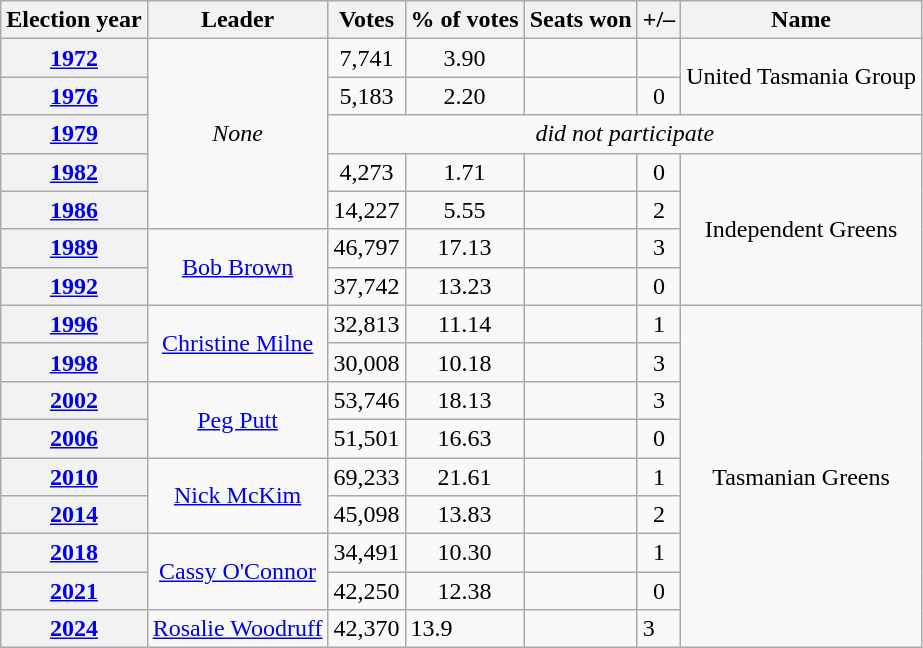<table class="wikitable sortable">
<tr>
<th>Election year</th>
<th>Leader</th>
<th>Votes</th>
<th>% of votes</th>
<th>Seats won</th>
<th>+/–</th>
<th>Name</th>
</tr>
<tr align=center>
<th><a href='#'>1972</a></th>
<td rowspan=5><em>None</em></td>
<td>7,741</td>
<td>3.90</td>
<td align=left></td>
<td></td>
<td rowspan=2>United Tasmania Group</td>
</tr>
<tr align=center>
<th><a href='#'>1976</a></th>
<td>5,183</td>
<td>2.20</td>
<td align=left></td>
<td> 0</td>
</tr>
<tr align=center>
<th><a href='#'>1979</a></th>
<td colspan=5><em>did not participate</em></td>
</tr>
<tr align=center>
<th><a href='#'>1982</a></th>
<td>4,273</td>
<td>1.71</td>
<td align=left></td>
<td> 0</td>
<td rowspan=4>Independent Greens</td>
</tr>
<tr align=center>
<th><a href='#'>1986</a></th>
<td>14,227</td>
<td>5.55</td>
<td align=left></td>
<td> 2</td>
</tr>
<tr align=center>
<th><a href='#'>1989</a></th>
<td rowspan=2><a href='#'>Bob Brown</a></td>
<td>46,797</td>
<td>17.13</td>
<td align=left></td>
<td> 3</td>
</tr>
<tr align=center>
<th><a href='#'>1992</a></th>
<td>37,742</td>
<td>13.23</td>
<td align=left></td>
<td> 0</td>
</tr>
<tr align=center>
<th><a href='#'>1996</a></th>
<td rowspan=2><a href='#'>Christine Milne</a></td>
<td>32,813</td>
<td>11.14</td>
<td align=left></td>
<td> 1</td>
<td rowspan="9">Tasmanian Greens</td>
</tr>
<tr align=center>
<th><a href='#'>1998</a></th>
<td>30,008</td>
<td>10.18</td>
<td align=left></td>
<td> 3</td>
</tr>
<tr align=center>
<th><a href='#'>2002</a></th>
<td rowspan=2><a href='#'>Peg Putt</a></td>
<td>53,746</td>
<td>18.13</td>
<td align=left></td>
<td> 3</td>
</tr>
<tr align=center>
<th><a href='#'>2006</a></th>
<td>51,501</td>
<td>16.63</td>
<td align=left></td>
<td> 0</td>
</tr>
<tr align=center>
<th><a href='#'>2010</a></th>
<td rowspan=2><a href='#'>Nick McKim</a></td>
<td>69,233</td>
<td>21.61</td>
<td align=left></td>
<td> 1</td>
</tr>
<tr align=center>
<th><a href='#'>2014</a></th>
<td>45,098</td>
<td>13.83</td>
<td align=left></td>
<td> 2</td>
</tr>
<tr align=center>
<th><a href='#'>2018</a></th>
<td rowspan=2><a href='#'>Cassy O'Connor</a></td>
<td>34,491</td>
<td>10.30</td>
<td align=left></td>
<td> 1</td>
</tr>
<tr align=center>
<th><a href='#'>2021</a></th>
<td>42,250</td>
<td>12.38</td>
<td align=left></td>
<td> 0</td>
</tr>
<tr>
<th><a href='#'>2024</a></th>
<td><a href='#'>Rosalie Woodruff</a></td>
<td>42,370</td>
<td>13.9</td>
<td></td>
<td> 3</td>
</tr>
</table>
